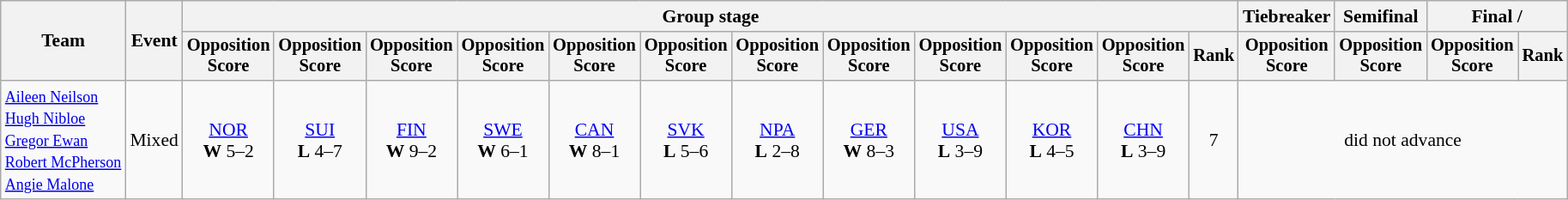<table class=wikitable style="font-size:90%">
<tr>
<th rowspan=2>Team</th>
<th rowspan=2>Event</th>
<th colspan=12>Group stage</th>
<th>Tiebreaker</th>
<th>Semifinal</th>
<th colspan=2>Final / </th>
</tr>
<tr style="font-size:95%">
<th>Opposition<br>Score</th>
<th>Opposition<br>Score</th>
<th>Opposition<br>Score</th>
<th>Opposition<br>Score</th>
<th>Opposition<br>Score</th>
<th>Opposition<br>Score</th>
<th>Opposition<br>Score</th>
<th>Opposition<br>Score</th>
<th>Opposition<br>Score</th>
<th>Opposition<br>Score</th>
<th>Opposition<br>Score</th>
<th>Rank</th>
<th>Opposition<br>Score</th>
<th>Opposition<br>Score</th>
<th>Opposition<br>Score</th>
<th>Rank</th>
</tr>
<tr align="center">
<td align="left"><small><a href='#'>Aileen Neilson</a><br><a href='#'>Hugh Nibloe</a><br><a href='#'>Gregor Ewan</a><br><a href='#'>Robert McPherson</a><br><a href='#'>Angie Malone</a></small></td>
<td>Mixed</td>
<td> <a href='#'>NOR</a><br> <strong>W</strong> 5–2</td>
<td> <a href='#'>SUI</a><br> <strong>L</strong> 4–7</td>
<td> <a href='#'>FIN</a><br> <strong>W</strong> 9–2</td>
<td> <a href='#'>SWE</a><br> <strong>W</strong> 6–1</td>
<td> <a href='#'>CAN</a><br> <strong>W</strong> 8–1</td>
<td> <a href='#'>SVK</a><br> <strong>L</strong> 5–6</td>
<td> <a href='#'>NPA</a><br> <strong>L</strong> 2–8</td>
<td> <a href='#'>GER</a><br><strong>W</strong> 8–3</td>
<td> <a href='#'>USA</a><br><strong>L</strong> 3–9</td>
<td> <a href='#'>KOR</a><br><strong>L</strong> 4–5</td>
<td> <a href='#'>CHN</a><br><strong>L</strong> 3–9</td>
<td>7</td>
<td colspan=4>did not advance</td>
</tr>
</table>
